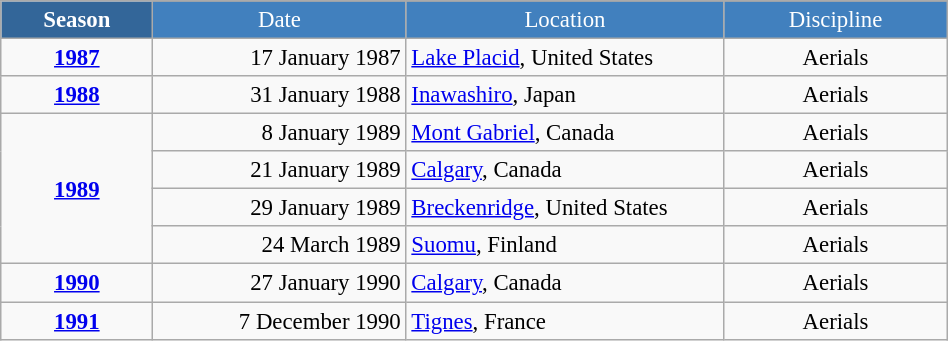<table class="wikitable" style="font-size:95%; text-align:center; border:grey solid 1px; border-collapse:collapse;" width="50%">
<tr style="background-color:#369; color:white;">
<td rowspan="2" colspan="1" width="5%"><strong>Season</strong></td>
</tr>
<tr style="background-color:#4180be; color:white;">
<td width="10%">Date</td>
<td width="12%">Location</td>
<td width="8%">Discipline</td>
</tr>
<tr>
<td><strong><a href='#'>1987</a></strong></td>
<td align=right>17 January 1987</td>
<td align=left> <a href='#'>Lake Placid</a>, United States</td>
<td>Aerials</td>
</tr>
<tr>
<td><strong><a href='#'>1988</a></strong></td>
<td align=right>31 January 1988</td>
<td align=left> <a href='#'>Inawashiro</a>, Japan</td>
<td>Aerials</td>
</tr>
<tr>
<td rowspan=4><strong><a href='#'>1989</a></strong></td>
<td align=right>8 January 1989</td>
<td align=left> <a href='#'>Mont Gabriel</a>, Canada</td>
<td>Aerials</td>
</tr>
<tr>
<td align=right>21 January 1989</td>
<td align=left> <a href='#'>Calgary</a>, Canada</td>
<td>Aerials</td>
</tr>
<tr>
<td align=right>29 January 1989</td>
<td align=left> <a href='#'>Breckenridge</a>, United States</td>
<td>Aerials</td>
</tr>
<tr>
<td align=right>24 March 1989</td>
<td align=left> <a href='#'>Suomu</a>, Finland</td>
<td>Aerials</td>
</tr>
<tr>
<td><strong><a href='#'>1990</a></strong></td>
<td align=right>27 January 1990</td>
<td align=left> <a href='#'>Calgary</a>, Canada</td>
<td>Aerials</td>
</tr>
<tr>
<td><strong><a href='#'>1991</a></strong></td>
<td align=right>7 December 1990</td>
<td align=left> <a href='#'>Tignes</a>, France</td>
<td>Aerials</td>
</tr>
</table>
